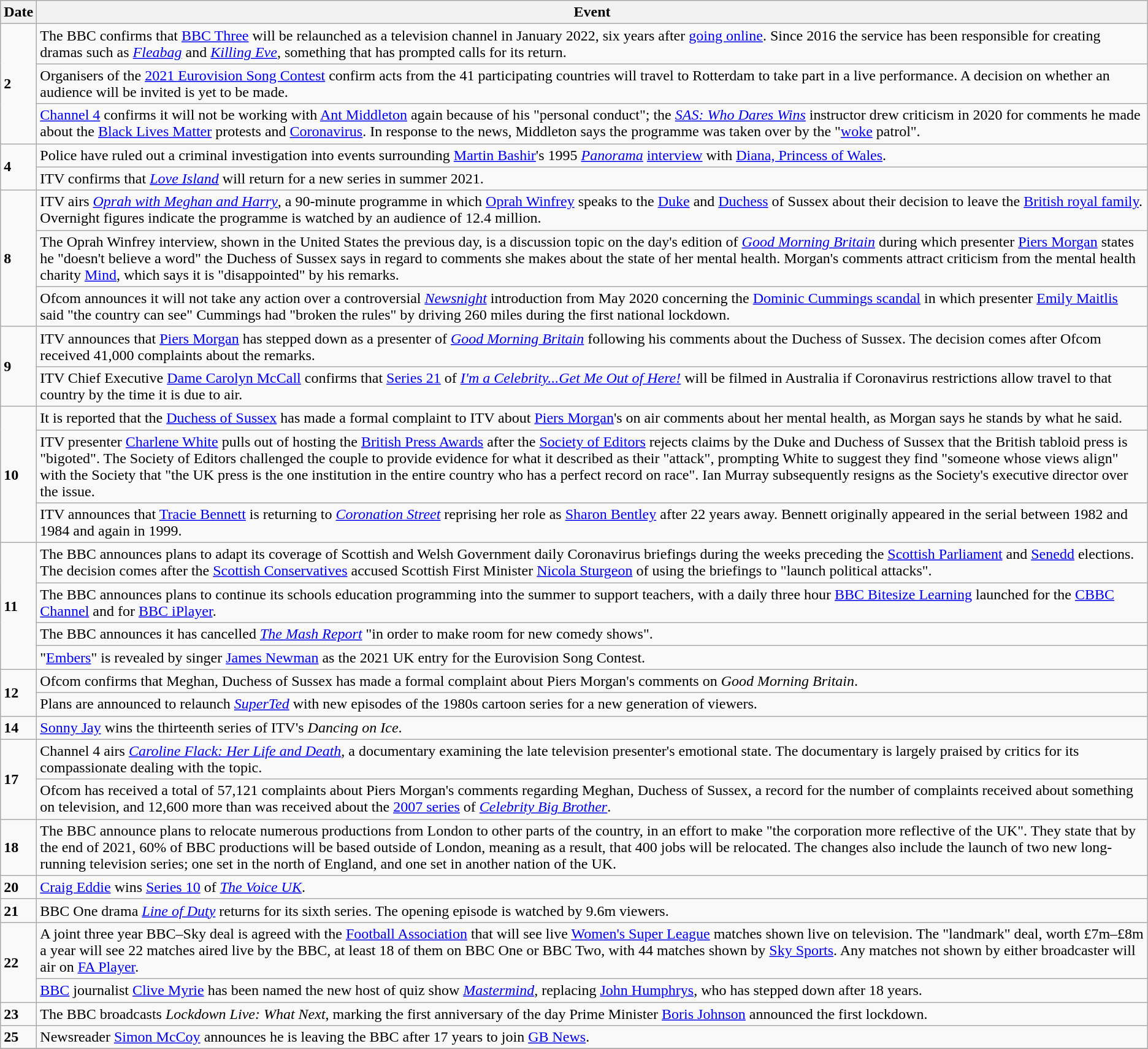<table class="wikitable">
<tr>
<th>Date</th>
<th>Event</th>
</tr>
<tr>
<td rowspan=3><strong>2</strong></td>
<td>The BBC confirms that <a href='#'>BBC Three</a> will be relaunched as a television channel in January 2022, six years after <a href='#'>going online</a>. Since 2016 the service has been responsible for creating dramas such as <em><a href='#'>Fleabag</a></em> and <em><a href='#'>Killing Eve</a></em>, something that has prompted calls for its return.</td>
</tr>
<tr>
<td>Organisers of the <a href='#'>2021 Eurovision Song Contest</a> confirm acts from the 41 participating countries will travel to Rotterdam to take part in a live performance. A decision on whether an audience will be invited is yet to be made.</td>
</tr>
<tr>
<td><a href='#'>Channel 4</a> confirms it will not be working with <a href='#'>Ant Middleton</a> again because of his "personal conduct"; the <em><a href='#'>SAS: Who Dares Wins</a></em> instructor drew criticism in 2020 for comments he made about the <a href='#'>Black Lives Matter</a> protests and <a href='#'>Coronavirus</a>. In response to the news, Middleton says the programme was taken over by the "<a href='#'>woke</a> patrol".</td>
</tr>
<tr>
<td rowspan=2><strong>4</strong></td>
<td>Police have ruled out a criminal investigation into events surrounding <a href='#'>Martin Bashir</a>'s 1995 <em><a href='#'>Panorama</a></em> <a href='#'>interview</a> with <a href='#'>Diana, Princess of Wales</a>.</td>
</tr>
<tr>
<td>ITV confirms that <em><a href='#'>Love Island</a></em> will return for a new series in summer 2021.</td>
</tr>
<tr>
<td rowspan=3><strong>8</strong></td>
<td>ITV airs <em><a href='#'>Oprah with Meghan and Harry</a></em>, a 90-minute programme in which <a href='#'>Oprah Winfrey</a> speaks to the <a href='#'>Duke</a> and <a href='#'>Duchess</a> of Sussex about their decision to leave the <a href='#'>British royal family</a>. Overnight figures indicate the programme is watched by an audience of 12.4 million.</td>
</tr>
<tr>
<td>The Oprah Winfrey interview, shown in the United States the previous day, is a discussion topic on the day's edition of <em><a href='#'>Good Morning Britain</a></em> during which presenter <a href='#'>Piers Morgan</a> states he "doesn't believe a word" the Duchess of Sussex says in regard to comments she makes about the state of her mental health. Morgan's comments attract criticism from the mental health charity <a href='#'>Mind</a>, which says it is "disappointed" by his remarks.</td>
</tr>
<tr>
<td>Ofcom announces it will not take any action over a controversial <em><a href='#'>Newsnight</a></em> introduction from May 2020 concerning the <a href='#'>Dominic Cummings scandal</a> in which presenter <a href='#'>Emily Maitlis</a> said "the country can see" Cummings had "broken the rules" by driving 260 miles during the first national lockdown.</td>
</tr>
<tr>
<td rowspan=2><strong>9</strong></td>
<td>ITV announces that <a href='#'>Piers Morgan</a> has stepped down as a presenter of <em><a href='#'>Good Morning Britain</a></em> following his comments about the Duchess of Sussex. The decision comes after Ofcom received 41,000 complaints about the remarks.</td>
</tr>
<tr>
<td>ITV Chief Executive <a href='#'>Dame Carolyn McCall</a> confirms that <a href='#'>Series 21</a> of <em><a href='#'>I'm a Celebrity...Get Me Out of Here!</a></em> will be filmed in Australia if Coronavirus restrictions allow travel to that country by the time it is due to air.</td>
</tr>
<tr>
<td rowspan=3><strong>10</strong></td>
<td>It is reported that the <a href='#'>Duchess of Sussex</a> has made a formal complaint to ITV about <a href='#'>Piers Morgan</a>'s on air comments about her mental health, as Morgan says he stands by what he said.</td>
</tr>
<tr>
<td>ITV presenter <a href='#'>Charlene White</a> pulls out of hosting the <a href='#'>British Press Awards</a> after the <a href='#'>Society of Editors</a> rejects claims by the Duke and Duchess of Sussex that the British tabloid press is "bigoted". The Society of Editors challenged the couple to provide evidence for what it described as their "attack", prompting White to suggest they find "someone whose views align" with the Society that "the UK press is the one institution in the entire country who has a perfect record on race". Ian Murray subsequently resigns as the Society's executive director over the issue.</td>
</tr>
<tr>
<td>ITV announces that <a href='#'>Tracie Bennett</a> is returning to <em><a href='#'>Coronation Street</a></em> reprising her role as <a href='#'>Sharon Bentley</a> after 22 years away. Bennett originally appeared in the serial between 1982 and 1984 and again in 1999.</td>
</tr>
<tr>
<td rowspan=4><strong>11</strong></td>
<td>The BBC announces plans to adapt its coverage of Scottish and Welsh Government daily Coronavirus briefings during the weeks preceding the <a href='#'>Scottish Parliament</a> and <a href='#'>Senedd</a> elections. The decision comes after the <a href='#'>Scottish Conservatives</a> accused Scottish First Minister <a href='#'>Nicola Sturgeon</a> of using the briefings to "launch political attacks".</td>
</tr>
<tr>
<td>The BBC announces plans to continue its schools education programming into the summer to support teachers, with a daily three hour <a href='#'>BBC Bitesize Learning</a> launched for the <a href='#'>CBBC Channel</a> and for <a href='#'>BBC iPlayer</a>.</td>
</tr>
<tr>
<td>The BBC announces it has cancelled <em><a href='#'>The Mash Report</a></em> "in order to make room for new comedy shows".</td>
</tr>
<tr>
<td>"<a href='#'>Embers</a>" is revealed by singer <a href='#'>James Newman</a> as the 2021 UK entry for the Eurovision Song Contest.</td>
</tr>
<tr>
<td rowspan=2><strong>12</strong></td>
<td>Ofcom confirms that Meghan, Duchess of Sussex has made a formal complaint about Piers Morgan's comments on <em>Good Morning Britain</em>.</td>
</tr>
<tr>
<td>Plans are announced to relaunch <em><a href='#'>SuperTed</a></em> with new episodes of the 1980s cartoon series for a new generation of viewers.</td>
</tr>
<tr>
<td><strong>14</strong></td>
<td><a href='#'>Sonny Jay</a> wins the thirteenth series of ITV's <em>Dancing on Ice</em>.</td>
</tr>
<tr>
<td rowspan=2><strong>17</strong></td>
<td>Channel 4 airs <em><a href='#'>Caroline Flack: Her Life and Death</a></em>, a documentary examining the late television presenter's emotional state. The documentary is largely praised by critics for its compassionate dealing with the topic.</td>
</tr>
<tr>
<td>Ofcom has received a total of 57,121 complaints about Piers Morgan's comments regarding Meghan, Duchess of Sussex, a record for the number of complaints received about something on television, and 12,600 more than was received about the <a href='#'>2007 series</a> of <em><a href='#'>Celebrity Big Brother</a></em>.</td>
</tr>
<tr>
<td><strong>18</strong></td>
<td>The BBC announce plans to relocate numerous productions from London to other parts of the country, in an effort to make "the corporation more reflective of the UK". They state that by the end of 2021, 60% of BBC productions will be based outside of London, meaning as a result, that 400 jobs will be relocated. The changes also include the launch of two new long-running television series; one set in the north of England, and one set in another nation of the UK.</td>
</tr>
<tr>
<td><strong>20</strong></td>
<td><a href='#'>Craig Eddie</a> wins <a href='#'>Series 10</a> of <em><a href='#'>The Voice UK</a></em>.</td>
</tr>
<tr>
<td><strong>21</strong></td>
<td>BBC One drama <em><a href='#'>Line of Duty</a></em> returns for its sixth series. The opening episode is watched by 9.6m viewers.</td>
</tr>
<tr>
<td rowspan=2><strong>22</strong></td>
<td>A joint three year BBC–Sky deal is agreed with the <a href='#'>Football Association</a> that will see live <a href='#'>Women's Super League</a> matches shown live on television. The "landmark" deal, worth £7m–£8m a year will see 22 matches aired live by the BBC, at least 18 of them on BBC One or BBC Two, with 44 matches shown by <a href='#'>Sky Sports</a>. Any matches not shown by either broadcaster will air on <a href='#'>FA Player</a>.</td>
</tr>
<tr>
<td><a href='#'>BBC</a> journalist <a href='#'>Clive Myrie</a> has been named the new host of quiz show <em><a href='#'>Mastermind</a></em>, replacing <a href='#'>John Humphrys</a>, who has stepped down after 18 years.</td>
</tr>
<tr>
<td><strong>23</strong></td>
<td>The BBC broadcasts <em>Lockdown Live: What Next</em>, marking the first anniversary of the day Prime Minister <a href='#'>Boris Johnson</a> announced the first lockdown.</td>
</tr>
<tr>
<td><strong>25</strong></td>
<td>Newsreader <a href='#'>Simon McCoy</a> announces he is leaving the BBC after 17 years to join <a href='#'>GB News</a>.</td>
</tr>
<tr>
</tr>
</table>
